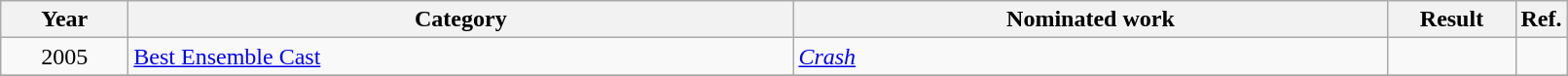<table class=wikitable>
<tr>
<th scope="col" style="width:5em;">Year</th>
<th scope="col" style="width:28em;">Category</th>
<th scope="col" style="width:25em;">Nominated work</th>
<th scope="col" style="width:5em;">Result</th>
<th>Ref.</th>
</tr>
<tr>
<td style="text-align:center;">2005</td>
<td><a href='#'>Best Ensemble Cast</a></td>
<td><em><a href='#'>Crash</a></em></td>
<td></td>
<td></td>
</tr>
<tr>
</tr>
</table>
